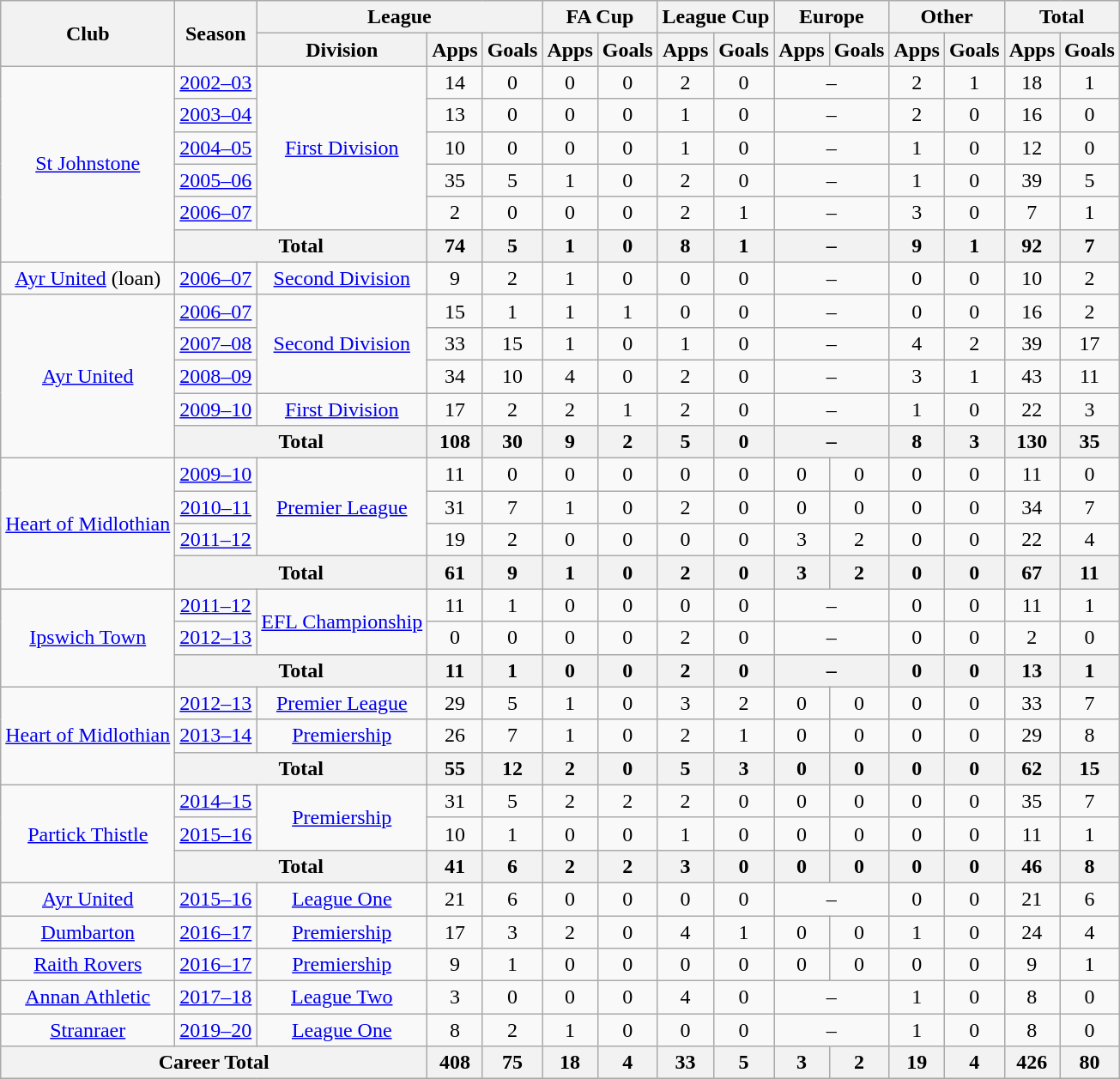<table class="wikitable" style="text-align: center">
<tr>
<th rowspan=2>Club</th>
<th rowspan=2>Season</th>
<th colspan=3>League</th>
<th colspan=2>FA Cup</th>
<th colspan=2>League Cup</th>
<th colspan=2>Europe</th>
<th colspan=2>Other </th>
<th colspan=2>Total</th>
</tr>
<tr>
<th>Division</th>
<th>Apps</th>
<th>Goals</th>
<th>Apps</th>
<th>Goals</th>
<th>Apps</th>
<th>Goals</th>
<th>Apps</th>
<th>Goals</th>
<th>Apps</th>
<th>Goals</th>
<th>Apps</th>
<th>Goals</th>
</tr>
<tr>
<td rowspan="6"><a href='#'>St Johnstone</a></td>
<td><a href='#'>2002–03</a></td>
<td rowspan="5"><a href='#'>First Division</a></td>
<td>14</td>
<td>0</td>
<td>0</td>
<td>0</td>
<td>2</td>
<td>0</td>
<td colspan="2">–</td>
<td>2</td>
<td>1</td>
<td>18</td>
<td>1</td>
</tr>
<tr>
<td><a href='#'>2003–04</a></td>
<td>13</td>
<td>0</td>
<td>0</td>
<td>0</td>
<td>1</td>
<td>0</td>
<td colspan="2">–</td>
<td>2</td>
<td>0</td>
<td>16</td>
<td>0</td>
</tr>
<tr>
<td><a href='#'>2004–05</a></td>
<td>10</td>
<td>0</td>
<td>0</td>
<td>0</td>
<td>1</td>
<td>0</td>
<td colspan="2">–</td>
<td>1</td>
<td>0</td>
<td>12</td>
<td>0</td>
</tr>
<tr>
<td><a href='#'>2005–06</a></td>
<td>35</td>
<td>5</td>
<td>1</td>
<td>0</td>
<td>2</td>
<td>0</td>
<td colspan="2">–</td>
<td>1</td>
<td>0</td>
<td>39</td>
<td>5</td>
</tr>
<tr>
<td><a href='#'>2006–07</a></td>
<td>2</td>
<td>0</td>
<td>0</td>
<td>0</td>
<td>2</td>
<td>1</td>
<td colspan="2">–</td>
<td>3</td>
<td>0</td>
<td>7</td>
<td>1</td>
</tr>
<tr>
<th colspan="2">Total</th>
<th>74</th>
<th>5</th>
<th>1</th>
<th>0</th>
<th>8</th>
<th>1</th>
<th colspan="2">–</th>
<th>9</th>
<th>1</th>
<th>92</th>
<th>7</th>
</tr>
<tr>
<td><a href='#'>Ayr United</a> (loan)</td>
<td><a href='#'>2006–07</a></td>
<td><a href='#'>Second Division</a></td>
<td>9</td>
<td>2</td>
<td>1</td>
<td>0</td>
<td>0</td>
<td>0</td>
<td colspan="2">–</td>
<td>0</td>
<td>0</td>
<td>10</td>
<td>2</td>
</tr>
<tr>
<td rowspan=5><a href='#'>Ayr United</a></td>
<td><a href='#'>2006–07</a></td>
<td rowspan="3"><a href='#'>Second Division</a></td>
<td>15</td>
<td>1</td>
<td>1</td>
<td>1</td>
<td>0</td>
<td>0</td>
<td colspan="2">–</td>
<td>0</td>
<td>0</td>
<td>16</td>
<td>2</td>
</tr>
<tr>
<td><a href='#'>2007–08</a></td>
<td>33</td>
<td>15</td>
<td>1</td>
<td>0</td>
<td>1</td>
<td>0</td>
<td colspan="2">–</td>
<td>4</td>
<td>2</td>
<td>39</td>
<td>17</td>
</tr>
<tr>
<td><a href='#'>2008–09</a></td>
<td>34</td>
<td>10</td>
<td>4</td>
<td>0</td>
<td>2</td>
<td>0</td>
<td colspan="2">–</td>
<td>3</td>
<td>1</td>
<td>43</td>
<td>11</td>
</tr>
<tr>
<td><a href='#'>2009–10</a></td>
<td><a href='#'>First Division</a></td>
<td>17</td>
<td>2</td>
<td>2</td>
<td>1</td>
<td>2</td>
<td>0</td>
<td colspan="2">–</td>
<td>1</td>
<td>0</td>
<td>22</td>
<td>3</td>
</tr>
<tr>
<th colspan="2">Total</th>
<th>108</th>
<th>30</th>
<th>9</th>
<th>2</th>
<th>5</th>
<th>0</th>
<th colspan="2">–</th>
<th>8</th>
<th>3</th>
<th>130</th>
<th>35</th>
</tr>
<tr>
<td rowspan="4"><a href='#'>Heart of Midlothian</a></td>
<td><a href='#'>2009–10</a></td>
<td rowspan="3"><a href='#'>Premier League</a></td>
<td>11</td>
<td>0</td>
<td>0</td>
<td>0</td>
<td>0</td>
<td>0</td>
<td>0</td>
<td>0</td>
<td>0</td>
<td>0</td>
<td>11</td>
<td>0</td>
</tr>
<tr>
<td><a href='#'>2010–11</a></td>
<td>31</td>
<td>7</td>
<td>1</td>
<td>0</td>
<td>2</td>
<td>0</td>
<td>0</td>
<td>0</td>
<td>0</td>
<td>0</td>
<td>34</td>
<td>7</td>
</tr>
<tr>
<td><a href='#'>2011–12</a></td>
<td>19</td>
<td>2</td>
<td>0</td>
<td>0</td>
<td>0</td>
<td>0</td>
<td>3</td>
<td>2</td>
<td>0</td>
<td>0</td>
<td>22</td>
<td>4</td>
</tr>
<tr>
<th colspan="2">Total</th>
<th>61</th>
<th>9</th>
<th>1</th>
<th>0</th>
<th>2</th>
<th>0</th>
<th>3</th>
<th>2</th>
<th>0</th>
<th>0</th>
<th>67</th>
<th>11</th>
</tr>
<tr>
<td rowspan="3"><a href='#'>Ipswich Town</a></td>
<td><a href='#'>2011–12</a></td>
<td rowspan="2"><a href='#'>EFL Championship</a></td>
<td>11</td>
<td>1</td>
<td>0</td>
<td>0</td>
<td>0</td>
<td>0</td>
<td colspan="2">–</td>
<td>0</td>
<td>0</td>
<td>11</td>
<td>1</td>
</tr>
<tr>
<td><a href='#'>2012–13</a></td>
<td>0</td>
<td>0</td>
<td>0</td>
<td>0</td>
<td>2</td>
<td>0</td>
<td colspan="2">–</td>
<td>0</td>
<td>0</td>
<td>2</td>
<td>0</td>
</tr>
<tr>
<th colspan="2">Total</th>
<th>11</th>
<th>1</th>
<th>0</th>
<th>0</th>
<th>2</th>
<th>0</th>
<th colspan="2">–</th>
<th>0</th>
<th>0</th>
<th>13</th>
<th>1</th>
</tr>
<tr>
<td rowspan="3"><a href='#'>Heart of Midlothian</a></td>
<td><a href='#'>2012–13</a></td>
<td><a href='#'>Premier League</a></td>
<td>29</td>
<td>5</td>
<td>1</td>
<td>0</td>
<td>3</td>
<td>2</td>
<td>0</td>
<td>0</td>
<td>0</td>
<td>0</td>
<td>33</td>
<td>7</td>
</tr>
<tr>
<td><a href='#'>2013–14</a></td>
<td><a href='#'>Premiership</a></td>
<td>26</td>
<td>7</td>
<td>1</td>
<td>0</td>
<td>2</td>
<td>1</td>
<td>0</td>
<td>0</td>
<td>0</td>
<td>0</td>
<td>29</td>
<td>8</td>
</tr>
<tr>
<th colspan="2">Total</th>
<th>55</th>
<th>12</th>
<th>2</th>
<th>0</th>
<th>5</th>
<th>3</th>
<th>0</th>
<th>0</th>
<th>0</th>
<th>0</th>
<th>62</th>
<th>15</th>
</tr>
<tr>
<td rowspan="3"><a href='#'>Partick Thistle</a></td>
<td><a href='#'>2014–15</a></td>
<td rowspan="2"><a href='#'>Premiership</a></td>
<td>31</td>
<td>5</td>
<td>2</td>
<td>2</td>
<td>2</td>
<td>0</td>
<td>0</td>
<td>0</td>
<td>0</td>
<td>0</td>
<td>35</td>
<td>7</td>
</tr>
<tr>
<td><a href='#'>2015–16</a></td>
<td>10</td>
<td>1</td>
<td>0</td>
<td>0</td>
<td>1</td>
<td>0</td>
<td>0</td>
<td>0</td>
<td>0</td>
<td>0</td>
<td>11</td>
<td>1</td>
</tr>
<tr>
<th colspan="2">Total</th>
<th>41</th>
<th>6</th>
<th>2</th>
<th>2</th>
<th>3</th>
<th>0</th>
<th>0</th>
<th>0</th>
<th>0</th>
<th>0</th>
<th>46</th>
<th>8</th>
</tr>
<tr>
<td><a href='#'>Ayr United</a></td>
<td><a href='#'>2015–16</a></td>
<td><a href='#'>League One</a></td>
<td>21</td>
<td>6</td>
<td>0</td>
<td>0</td>
<td>0</td>
<td>0</td>
<td colspan="2">–</td>
<td>0</td>
<td>0</td>
<td>21</td>
<td>6</td>
</tr>
<tr>
<td><a href='#'>Dumbarton</a></td>
<td><a href='#'>2016–17</a></td>
<td><a href='#'>Premiership</a></td>
<td>17</td>
<td>3</td>
<td>2</td>
<td>0</td>
<td>4</td>
<td>1</td>
<td>0</td>
<td>0</td>
<td>1</td>
<td>0</td>
<td>24</td>
<td>4</td>
</tr>
<tr>
<td><a href='#'>Raith Rovers</a></td>
<td><a href='#'>2016–17</a></td>
<td><a href='#'>Premiership</a></td>
<td>9</td>
<td>1</td>
<td>0</td>
<td>0</td>
<td>0</td>
<td>0</td>
<td>0</td>
<td>0</td>
<td>0</td>
<td>0</td>
<td>9</td>
<td>1</td>
</tr>
<tr>
<td><a href='#'>Annan Athletic</a></td>
<td><a href='#'>2017–18</a></td>
<td><a href='#'>League Two</a></td>
<td>3</td>
<td>0</td>
<td>0</td>
<td>0</td>
<td>4</td>
<td>0</td>
<td colspan="2">–</td>
<td>1</td>
<td>0</td>
<td>8</td>
<td>0</td>
</tr>
<tr>
<td><a href='#'>Stranraer</a></td>
<td><a href='#'>2019–20</a></td>
<td><a href='#'>League One</a></td>
<td>8</td>
<td>2</td>
<td>1</td>
<td>0</td>
<td>0</td>
<td>0</td>
<td colspan="2">–</td>
<td>1</td>
<td>0</td>
<td>8</td>
<td>0</td>
</tr>
<tr>
<th colspan="3">Career Total</th>
<th>408</th>
<th>75</th>
<th>18</th>
<th>4</th>
<th>33</th>
<th>5</th>
<th>3</th>
<th>2</th>
<th>19</th>
<th>4</th>
<th>426</th>
<th>80</th>
</tr>
</table>
